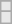<table class=wikitable>
<tr>
</tr>
<tr bgcolor= e8e8e8>
<td></td>
</tr>
<tr>
</tr>
<tr bgcolor= e8e8e8>
<td></td>
</tr>
</table>
